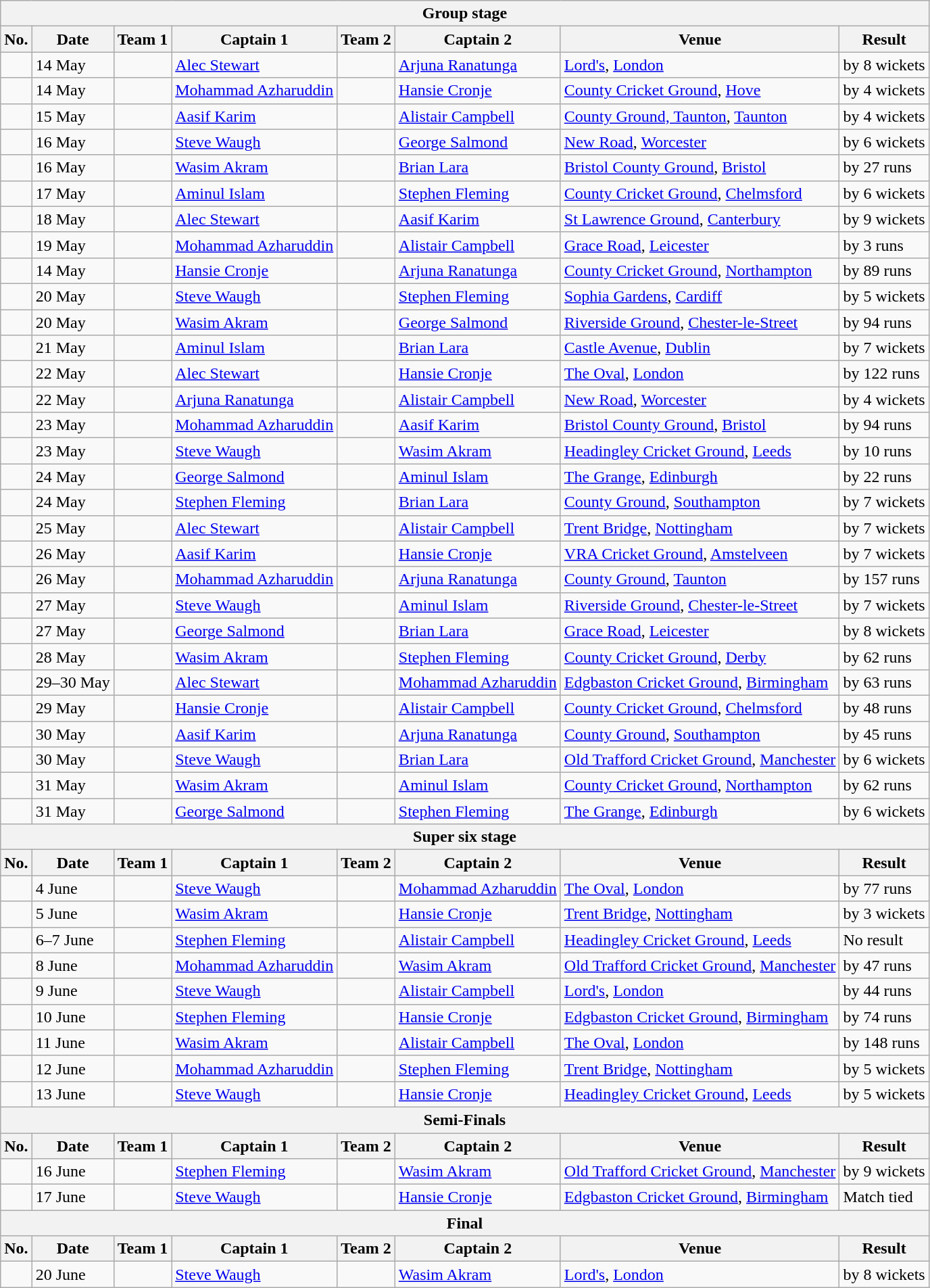<table class="wikitable">
<tr>
<th colspan="9">Group stage</th>
</tr>
<tr>
<th>No.</th>
<th>Date</th>
<th>Team 1</th>
<th>Captain 1</th>
<th>Team 2</th>
<th>Captain 2</th>
<th>Venue</th>
<th>Result</th>
</tr>
<tr>
<td></td>
<td>14 May</td>
<td></td>
<td><a href='#'>Alec Stewart</a></td>
<td></td>
<td><a href='#'>Arjuna Ranatunga</a></td>
<td><a href='#'>Lord's</a>, <a href='#'>London</a></td>
<td> by 8 wickets</td>
</tr>
<tr>
<td></td>
<td>14 May</td>
<td></td>
<td><a href='#'>Mohammad Azharuddin</a></td>
<td></td>
<td><a href='#'>Hansie Cronje</a></td>
<td><a href='#'>County Cricket Ground</a>, <a href='#'>Hove</a></td>
<td> by 4 wickets</td>
</tr>
<tr>
<td></td>
<td>15 May</td>
<td></td>
<td><a href='#'>Aasif Karim</a></td>
<td></td>
<td><a href='#'>Alistair Campbell</a></td>
<td><a href='#'>County Ground, Taunton</a>, <a href='#'>Taunton</a></td>
<td> by 4 wickets</td>
</tr>
<tr>
<td></td>
<td>16 May</td>
<td></td>
<td><a href='#'>Steve Waugh</a></td>
<td></td>
<td><a href='#'>George Salmond</a></td>
<td><a href='#'>New Road</a>, <a href='#'>Worcester</a></td>
<td> by 6 wickets</td>
</tr>
<tr>
<td></td>
<td>16 May</td>
<td></td>
<td><a href='#'>Wasim Akram</a></td>
<td></td>
<td><a href='#'>Brian Lara</a></td>
<td><a href='#'>Bristol County Ground</a>, <a href='#'>Bristol</a></td>
<td> by 27 runs</td>
</tr>
<tr>
<td></td>
<td>17 May</td>
<td></td>
<td><a href='#'>Aminul Islam</a></td>
<td></td>
<td><a href='#'>Stephen Fleming</a></td>
<td><a href='#'>County Cricket Ground</a>, <a href='#'>Chelmsford</a></td>
<td> by 6 wickets</td>
</tr>
<tr>
<td></td>
<td>18 May</td>
<td></td>
<td><a href='#'>Alec Stewart</a></td>
<td></td>
<td><a href='#'>Aasif Karim</a></td>
<td><a href='#'>St Lawrence Ground</a>, <a href='#'>Canterbury</a></td>
<td> by 9 wickets</td>
</tr>
<tr>
<td></td>
<td>19 May</td>
<td></td>
<td><a href='#'>Mohammad Azharuddin</a></td>
<td></td>
<td><a href='#'>Alistair Campbell</a></td>
<td><a href='#'>Grace Road</a>, <a href='#'>Leicester</a></td>
<td> by 3 runs</td>
</tr>
<tr>
<td></td>
<td>14 May</td>
<td></td>
<td><a href='#'>Hansie Cronje</a></td>
<td></td>
<td><a href='#'>Arjuna Ranatunga</a></td>
<td><a href='#'>County Cricket Ground</a>, <a href='#'>Northampton</a></td>
<td> by 89 runs</td>
</tr>
<tr>
<td></td>
<td>20 May</td>
<td></td>
<td><a href='#'>Steve Waugh</a></td>
<td></td>
<td><a href='#'>Stephen Fleming</a></td>
<td><a href='#'>Sophia Gardens</a>, <a href='#'>Cardiff</a></td>
<td> by 5 wickets</td>
</tr>
<tr>
<td></td>
<td>20 May</td>
<td></td>
<td><a href='#'>Wasim Akram</a></td>
<td></td>
<td><a href='#'>George Salmond</a></td>
<td><a href='#'>Riverside Ground</a>, <a href='#'>Chester-le-Street</a></td>
<td> by 94 runs</td>
</tr>
<tr>
<td></td>
<td>21 May</td>
<td></td>
<td><a href='#'>Aminul Islam</a></td>
<td></td>
<td><a href='#'>Brian Lara</a></td>
<td><a href='#'>Castle Avenue</a>, <a href='#'>Dublin</a></td>
<td> by 7 wickets</td>
</tr>
<tr>
<td></td>
<td>22 May</td>
<td></td>
<td><a href='#'>Alec Stewart</a></td>
<td></td>
<td><a href='#'>Hansie Cronje</a></td>
<td><a href='#'>The Oval</a>, <a href='#'>London</a></td>
<td> by 122 runs</td>
</tr>
<tr>
<td></td>
<td>22 May</td>
<td></td>
<td><a href='#'>Arjuna Ranatunga</a></td>
<td></td>
<td><a href='#'>Alistair Campbell</a></td>
<td><a href='#'>New Road</a>, <a href='#'>Worcester</a></td>
<td> by 4 wickets</td>
</tr>
<tr>
<td></td>
<td>23 May</td>
<td></td>
<td><a href='#'>Mohammad Azharuddin</a></td>
<td></td>
<td><a href='#'>Aasif Karim</a></td>
<td><a href='#'>Bristol County Ground</a>, <a href='#'>Bristol</a></td>
<td> by 94 runs</td>
</tr>
<tr>
<td></td>
<td>23 May</td>
<td></td>
<td><a href='#'>Steve Waugh</a></td>
<td></td>
<td><a href='#'>Wasim Akram</a></td>
<td><a href='#'>Headingley Cricket Ground</a>, <a href='#'>Leeds</a></td>
<td> by 10 runs</td>
</tr>
<tr>
<td></td>
<td>24 May</td>
<td></td>
<td><a href='#'>George Salmond</a></td>
<td></td>
<td><a href='#'>Aminul Islam</a></td>
<td><a href='#'>The Grange</a>, <a href='#'>Edinburgh</a></td>
<td> by 22 runs</td>
</tr>
<tr>
<td></td>
<td>24 May</td>
<td></td>
<td><a href='#'>Stephen Fleming</a></td>
<td></td>
<td><a href='#'>Brian Lara</a></td>
<td><a href='#'>County Ground</a>, <a href='#'>Southampton</a></td>
<td> by 7 wickets</td>
</tr>
<tr>
<td></td>
<td>25 May</td>
<td></td>
<td><a href='#'>Alec Stewart</a></td>
<td></td>
<td><a href='#'>Alistair Campbell</a></td>
<td><a href='#'>Trent Bridge</a>, <a href='#'>Nottingham</a></td>
<td> by 7 wickets</td>
</tr>
<tr>
<td></td>
<td>26 May</td>
<td></td>
<td><a href='#'>Aasif Karim</a></td>
<td></td>
<td><a href='#'>Hansie Cronje</a></td>
<td><a href='#'>VRA Cricket Ground</a>, <a href='#'>Amstelveen</a></td>
<td> by 7 wickets</td>
</tr>
<tr>
<td></td>
<td>26 May</td>
<td></td>
<td><a href='#'>Mohammad Azharuddin</a></td>
<td></td>
<td><a href='#'>Arjuna Ranatunga</a></td>
<td><a href='#'>County Ground</a>, <a href='#'>Taunton</a></td>
<td> by 157 runs</td>
</tr>
<tr>
<td></td>
<td>27 May</td>
<td></td>
<td><a href='#'>Steve Waugh</a></td>
<td></td>
<td><a href='#'>Aminul Islam</a></td>
<td><a href='#'>Riverside Ground</a>, <a href='#'>Chester-le-Street</a></td>
<td> by 7 wickets</td>
</tr>
<tr>
<td></td>
<td>27 May</td>
<td></td>
<td><a href='#'>George Salmond</a></td>
<td></td>
<td><a href='#'>Brian Lara</a></td>
<td><a href='#'>Grace Road</a>, <a href='#'>Leicester</a></td>
<td> by 8 wickets</td>
</tr>
<tr>
<td></td>
<td>28 May</td>
<td></td>
<td><a href='#'>Wasim Akram</a></td>
<td></td>
<td><a href='#'>Stephen Fleming</a></td>
<td><a href='#'>County Cricket Ground</a>, <a href='#'>Derby</a></td>
<td> by 62 runs</td>
</tr>
<tr>
<td></td>
<td>29–30 May</td>
<td></td>
<td><a href='#'>Alec Stewart</a></td>
<td></td>
<td><a href='#'>Mohammad Azharuddin</a></td>
<td><a href='#'>Edgbaston Cricket Ground</a>, <a href='#'>Birmingham</a></td>
<td> by 63 runs</td>
</tr>
<tr>
<td></td>
<td>29 May</td>
<td></td>
<td><a href='#'>Hansie Cronje</a></td>
<td></td>
<td><a href='#'>Alistair Campbell</a></td>
<td><a href='#'>County Cricket Ground</a>, <a href='#'>Chelmsford</a></td>
<td> by 48 runs</td>
</tr>
<tr>
<td></td>
<td>30 May</td>
<td></td>
<td><a href='#'>Aasif Karim</a></td>
<td></td>
<td><a href='#'>Arjuna Ranatunga</a></td>
<td><a href='#'>County Ground</a>, <a href='#'>Southampton</a></td>
<td> by 45 runs</td>
</tr>
<tr>
<td></td>
<td>30 May</td>
<td></td>
<td><a href='#'>Steve Waugh</a></td>
<td></td>
<td><a href='#'>Brian Lara</a></td>
<td><a href='#'>Old Trafford Cricket Ground</a>, <a href='#'>Manchester</a></td>
<td> by 6 wickets</td>
</tr>
<tr>
<td></td>
<td>31 May</td>
<td></td>
<td><a href='#'>Wasim Akram</a></td>
<td></td>
<td><a href='#'>Aminul Islam</a></td>
<td><a href='#'>County Cricket Ground</a>, <a href='#'>Northampton</a></td>
<td> by 62 runs</td>
</tr>
<tr>
<td></td>
<td>31 May</td>
<td></td>
<td><a href='#'>George Salmond</a></td>
<td></td>
<td><a href='#'>Stephen Fleming</a></td>
<td><a href='#'>The Grange</a>, <a href='#'>Edinburgh</a></td>
<td> by 6 wickets</td>
</tr>
<tr>
<th colspan="9">Super six stage</th>
</tr>
<tr>
<th>No.</th>
<th>Date</th>
<th>Team 1</th>
<th>Captain 1</th>
<th>Team 2</th>
<th>Captain 2</th>
<th>Venue</th>
<th>Result</th>
</tr>
<tr>
<td></td>
<td>4 June</td>
<td></td>
<td><a href='#'>Steve Waugh</a></td>
<td></td>
<td><a href='#'>Mohammad Azharuddin</a></td>
<td><a href='#'>The Oval</a>, <a href='#'>London</a></td>
<td> by 77 runs</td>
</tr>
<tr>
<td></td>
<td>5 June</td>
<td></td>
<td><a href='#'>Wasim Akram</a></td>
<td></td>
<td><a href='#'>Hansie Cronje</a></td>
<td><a href='#'>Trent Bridge</a>, <a href='#'>Nottingham</a></td>
<td> by 3 wickets</td>
</tr>
<tr>
<td></td>
<td>6–7 June</td>
<td></td>
<td><a href='#'>Stephen Fleming</a></td>
<td></td>
<td><a href='#'>Alistair Campbell</a></td>
<td><a href='#'>Headingley Cricket Ground</a>, <a href='#'>Leeds</a></td>
<td>No result</td>
</tr>
<tr>
<td></td>
<td>8 June</td>
<td></td>
<td><a href='#'>Mohammad Azharuddin</a></td>
<td></td>
<td><a href='#'>Wasim Akram</a></td>
<td><a href='#'>Old Trafford Cricket Ground</a>, <a href='#'>Manchester</a></td>
<td> by 47 runs</td>
</tr>
<tr>
<td></td>
<td>9 June</td>
<td></td>
<td><a href='#'>Steve Waugh</a></td>
<td></td>
<td><a href='#'>Alistair Campbell</a></td>
<td><a href='#'>Lord's</a>, <a href='#'>London</a></td>
<td> by 44 runs</td>
</tr>
<tr>
<td></td>
<td>10 June</td>
<td></td>
<td><a href='#'>Stephen Fleming</a></td>
<td></td>
<td><a href='#'>Hansie Cronje</a></td>
<td><a href='#'>Edgbaston Cricket Ground</a>, <a href='#'>Birmingham</a></td>
<td> by 74 runs</td>
</tr>
<tr>
<td></td>
<td>11 June</td>
<td></td>
<td><a href='#'>Wasim Akram</a></td>
<td></td>
<td><a href='#'>Alistair Campbell</a></td>
<td><a href='#'>The Oval</a>, <a href='#'>London</a></td>
<td> by 148 runs</td>
</tr>
<tr>
<td></td>
<td>12 June</td>
<td></td>
<td><a href='#'>Mohammad Azharuddin</a></td>
<td></td>
<td><a href='#'>Stephen Fleming</a></td>
<td><a href='#'>Trent Bridge</a>, <a href='#'>Nottingham</a></td>
<td> by 5 wickets</td>
</tr>
<tr>
<td></td>
<td>13 June</td>
<td></td>
<td><a href='#'>Steve Waugh</a></td>
<td></td>
<td><a href='#'>Hansie Cronje</a></td>
<td><a href='#'>Headingley Cricket Ground</a>, <a href='#'>Leeds</a></td>
<td> by 5 wickets</td>
</tr>
<tr>
<th colspan="9">Semi-Finals</th>
</tr>
<tr>
<th>No.</th>
<th>Date</th>
<th>Team 1</th>
<th>Captain 1</th>
<th>Team 2</th>
<th>Captain 2</th>
<th>Venue</th>
<th>Result</th>
</tr>
<tr>
<td></td>
<td>16 June</td>
<td></td>
<td><a href='#'>Stephen Fleming</a></td>
<td></td>
<td><a href='#'>Wasim Akram</a></td>
<td><a href='#'>Old Trafford Cricket Ground</a>, <a href='#'>Manchester</a></td>
<td> by 9 wickets</td>
</tr>
<tr>
<td></td>
<td>17 June</td>
<td></td>
<td><a href='#'>Steve Waugh</a></td>
<td></td>
<td><a href='#'>Hansie Cronje</a></td>
<td><a href='#'>Edgbaston Cricket Ground</a>, <a href='#'>Birmingham</a></td>
<td>Match tied</td>
</tr>
<tr>
<th colspan="9">Final</th>
</tr>
<tr>
<th>No.</th>
<th>Date</th>
<th>Team 1</th>
<th>Captain 1</th>
<th>Team 2</th>
<th>Captain 2</th>
<th>Venue</th>
<th>Result</th>
</tr>
<tr>
<td></td>
<td>20 June</td>
<td></td>
<td><a href='#'>Steve Waugh</a></td>
<td></td>
<td><a href='#'>Wasim Akram</a></td>
<td><a href='#'>Lord's</a>, <a href='#'>London</a></td>
<td> by 8 wickets</td>
</tr>
</table>
